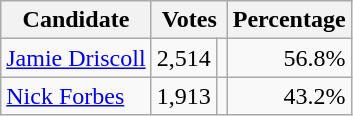<table class="wikitable" style="text-align:right;">
<tr>
<th>Candidate</th>
<th colspan="2">Votes</th>
<th>Percentage </th>
</tr>
<tr>
<td style="text-align:left;"><a href='#'>Jamie Driscoll</a></td>
<td>2,514</td>
<td align=center></td>
<td>56.8%</td>
</tr>
<tr>
<td style="text-align:left;"><a href='#'>Nick Forbes</a></td>
<td>1,913</td>
<td align=center></td>
<td>43.2%</td>
</tr>
</table>
